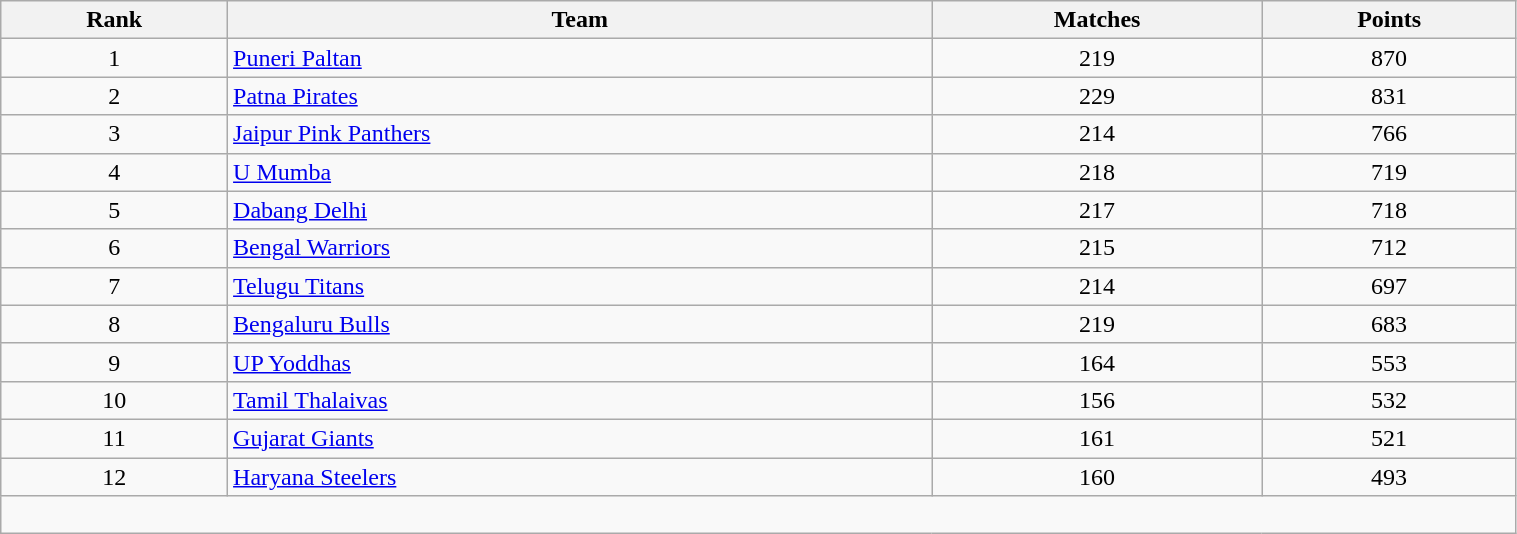<table class="wikitable" align="center" style="text-align: center; font-size: 100%; width:80%">
<tr>
<th>Rank</th>
<th>Team</th>
<th>Matches</th>
<th>Points</th>
</tr>
<tr>
<td>1</td>
<td style="text-align:left"><a href='#'>Puneri Paltan</a></td>
<td>219</td>
<td>870</td>
</tr>
<tr>
<td>2</td>
<td style="text-align:left"><a href='#'>Patna Pirates</a></td>
<td>229</td>
<td>831</td>
</tr>
<tr>
<td>3</td>
<td style="text-align:left"><a href='#'>Jaipur Pink Panthers</a></td>
<td>214</td>
<td>766</td>
</tr>
<tr>
<td>4</td>
<td style="text-align:left"><a href='#'>U Mumba</a></td>
<td>218</td>
<td>719</td>
</tr>
<tr>
<td>5</td>
<td style="text-align:left"><a href='#'>Dabang Delhi</a></td>
<td>217</td>
<td>718</td>
</tr>
<tr>
<td>6</td>
<td style="text-align:left"><a href='#'>Bengal Warriors</a></td>
<td>215</td>
<td>712</td>
</tr>
<tr>
<td>7</td>
<td style="text-align:left"><a href='#'>Telugu Titans</a></td>
<td>214</td>
<td>697</td>
</tr>
<tr>
<td>8</td>
<td style="text-align:left"><a href='#'>Bengaluru Bulls</a></td>
<td>219</td>
<td>683</td>
</tr>
<tr>
<td>9</td>
<td style="text-align:left"><a href='#'>UP Yoddhas</a></td>
<td>164</td>
<td>553</td>
</tr>
<tr>
<td>10</td>
<td style="text-align:left"><a href='#'>Tamil Thalaivas</a></td>
<td>156</td>
<td>532</td>
</tr>
<tr>
<td>11</td>
<td style="text-align:left"><a href='#'>Gujarat Giants</a></td>
<td>161</td>
<td>521</td>
</tr>
<tr>
<td>12</td>
<td style="text-align:left"><a href='#'>Haryana Steelers</a></td>
<td>160</td>
<td>493</td>
</tr>
<tr>
<td colspan="6"><br></td>
</tr>
</table>
